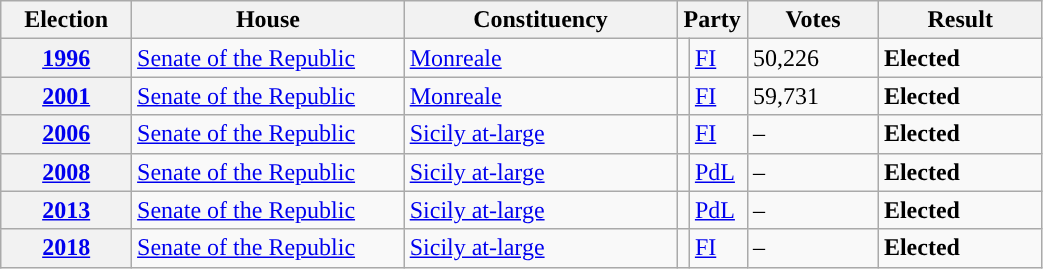<table class=wikitable style="width:55%; border:1px #AAAAFF solid">
<tr>
<th width=12%>Election</th>
<th width=25%>House</th>
<th width=25%>Constituency</th>
<th width=5% colspan="2">Party</th>
<th width=12%>Votes</th>
<th width=15%>Result</th>
</tr>
<tr>
<th><a href='#'>1996</a></th>
<td><a href='#'>Senate of the Republic</a></td>
<td><a href='#'>Monreale</a></td>
<td></td>
<td><a href='#'>FI</a></td>
<td>50,226</td>
<td> <strong>Elected</strong></td>
</tr>
<tr>
<th><a href='#'>2001</a></th>
<td><a href='#'>Senate of the Republic</a></td>
<td><a href='#'>Monreale</a></td>
<td></td>
<td><a href='#'>FI</a></td>
<td>59,731</td>
<td> <strong>Elected</strong></td>
</tr>
<tr>
<th><a href='#'>2006</a></th>
<td><a href='#'>Senate of the Republic</a></td>
<td><a href='#'>Sicily at-large</a></td>
<td></td>
<td><a href='#'>FI</a></td>
<td>–</td>
<td> <strong>Elected</strong></td>
</tr>
<tr>
<th><a href='#'>2008</a></th>
<td><a href='#'>Senate of the Republic</a></td>
<td><a href='#'>Sicily at-large</a></td>
<td></td>
<td><a href='#'>PdL</a></td>
<td>–</td>
<td> <strong>Elected</strong></td>
</tr>
<tr>
<th><a href='#'>2013</a></th>
<td><a href='#'>Senate of the Republic</a></td>
<td><a href='#'>Sicily at-large</a></td>
<td></td>
<td><a href='#'>PdL</a></td>
<td>–</td>
<td> <strong>Elected</strong></td>
</tr>
<tr>
<th><a href='#'>2018</a></th>
<td><a href='#'>Senate of the Republic</a></td>
<td><a href='#'>Sicily at-large</a></td>
<td></td>
<td><a href='#'>FI</a></td>
<td>–</td>
<td> <strong>Elected</strong></td>
</tr>
</table>
